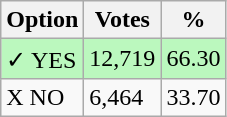<table class="wikitable">
<tr>
<th>Option</th>
<th>Votes</th>
<th>%</th>
</tr>
<tr>
<td style=background:#bbf8be>✓ YES</td>
<td style=background:#bbf8be>12,719</td>
<td style=background:#bbf8be>66.30</td>
</tr>
<tr>
<td>X NO</td>
<td>6,464</td>
<td>33.70</td>
</tr>
</table>
